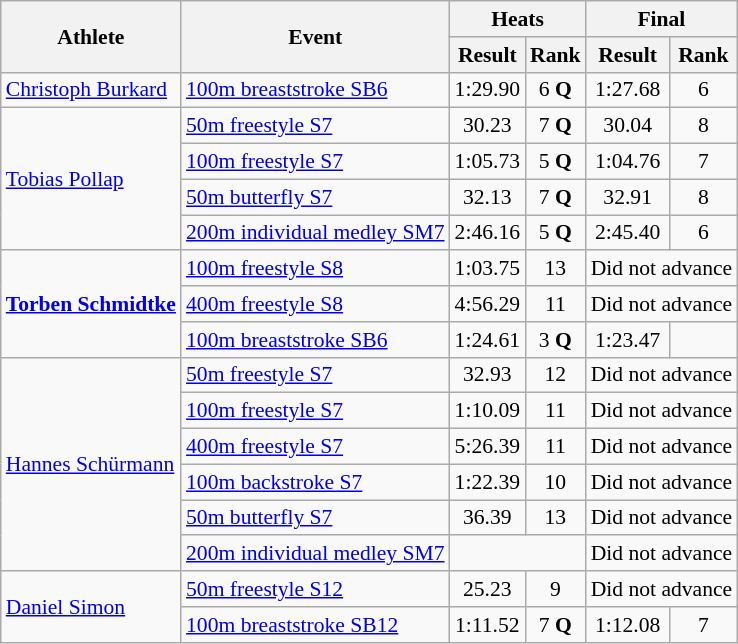<table class=wikitable style="font-size:90%">
<tr>
<th rowspan="2">Athlete</th>
<th rowspan="2">Event</th>
<th colspan="2">Heats</th>
<th colspan="2">Final</th>
</tr>
<tr>
<th>Result</th>
<th>Rank</th>
<th>Result</th>
<th>Rank</th>
</tr>
<tr align=center>
<td align=left><a href='#'>Christoph Burkard</a></td>
<td align=left><a href='#'>100m breaststroke SB6</a></td>
<td>1:29.90</td>
<td>6 <strong>Q</strong></td>
<td>1:27.68</td>
<td>6</td>
</tr>
<tr align=center>
<td align=left rowspan=4><a href='#'>Tobias Pollap</a></td>
<td align=left><a href='#'>50m freestyle S7</a></td>
<td>30.23</td>
<td>7 <strong>Q</strong></td>
<td>30.04</td>
<td>8</td>
</tr>
<tr align=center>
<td align=left><a href='#'>100m freestyle S7</a></td>
<td>1:05.73</td>
<td>5 <strong>Q</strong></td>
<td>1:04.76</td>
<td>7</td>
</tr>
<tr align=center>
<td align=left><a href='#'>50m butterfly S7</a></td>
<td>32.13</td>
<td>7 <strong>Q</strong></td>
<td>32.91</td>
<td>8</td>
</tr>
<tr align=center>
<td align=left><a href='#'>200m individual medley SM7</a></td>
<td>2:46.16</td>
<td>5 <strong>Q</strong></td>
<td>2:45.40</td>
<td>6</td>
</tr>
<tr align=center>
<td align=left rowspan=3><strong><a href='#'>Torben Schmidtke</a></strong></td>
<td align=left><a href='#'>100m freestyle S8</a></td>
<td>1:03.75</td>
<td>13</td>
<td colspan=2>Did not advance</td>
</tr>
<tr align=center>
<td align=left><a href='#'>400m freestyle S8</a></td>
<td>4:56.29</td>
<td>11</td>
<td colspan=2>Did not advance</td>
</tr>
<tr align=center>
<td align=left><a href='#'>100m breaststroke SB6</a></td>
<td>1:24.61</td>
<td>3 <strong>Q</strong></td>
<td>1:23.47</td>
<td></td>
</tr>
<tr align=center>
<td align=left rowspan=6><a href='#'>Hannes Schürmann</a></td>
<td align=left><a href='#'>50m freestyle S7</a></td>
<td>32.93</td>
<td>12</td>
<td colspan=2>Did not advance</td>
</tr>
<tr align=center>
<td align=left><a href='#'>100m freestyle S7</a></td>
<td>1:10.09</td>
<td>11</td>
<td colspan=2>Did not advance</td>
</tr>
<tr align=center>
<td align=left><a href='#'>400m freestyle S7</a></td>
<td>5:26.39</td>
<td>11</td>
<td colspan=2>Did not advance</td>
</tr>
<tr align=center>
<td align=left><a href='#'>100m backstroke S7</a></td>
<td>1:22.39</td>
<td>10</td>
<td colspan=2>Did not advance</td>
</tr>
<tr align=center>
<td align=left><a href='#'>50m butterfly S7</a></td>
<td>36.39</td>
<td>13</td>
<td colspan=2>Did not advance</td>
</tr>
<tr align=center>
<td align=left><a href='#'>200m individual medley SM7</a></td>
<td colspan=2></td>
<td colspan=2>Did not advance</td>
</tr>
<tr align=center>
<td align=left rowspan=2><a href='#'>Daniel Simon</a></td>
<td align=left><a href='#'>50m freestyle S12</a></td>
<td>25.23</td>
<td>9</td>
<td colspan=2>Did not advance</td>
</tr>
<tr align=center>
<td align=left><a href='#'>100m breaststroke SB12</a></td>
<td>1:11.52</td>
<td>7 <strong>Q</strong></td>
<td>1:12.08</td>
<td>7</td>
</tr>
</table>
